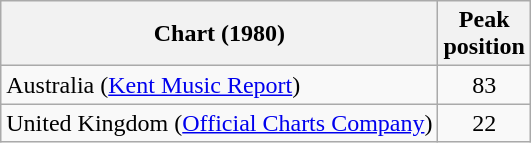<table class="wikitable">
<tr>
<th>Chart (1980)</th>
<th>Peak<br> position</th>
</tr>
<tr>
<td>Australia (<a href='#'>Kent Music Report</a>)</td>
<td align="center">83</td>
</tr>
<tr>
<td>United Kingdom (<a href='#'>Official Charts Company</a>)</td>
<td align="center">22</td>
</tr>
</table>
